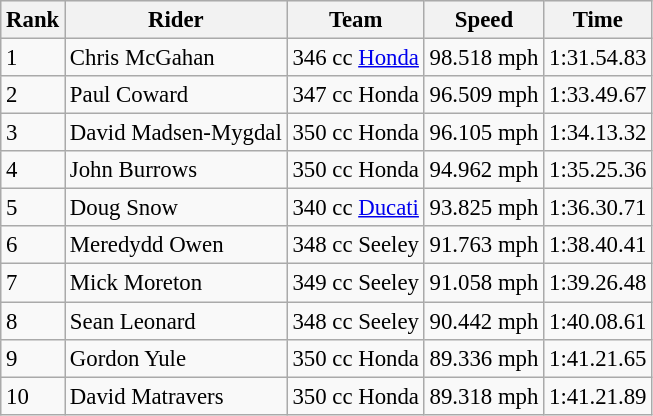<table class="wikitable" style="font-size: 95%;">
<tr style="background:#efefef;">
<th>Rank</th>
<th>Rider</th>
<th>Team</th>
<th>Speed</th>
<th>Time</th>
</tr>
<tr>
<td>1</td>
<td> Chris McGahan</td>
<td>346 cc <a href='#'>Honda</a></td>
<td>98.518 mph</td>
<td>1:31.54.83</td>
</tr>
<tr>
<td>2</td>
<td>  Paul Coward</td>
<td>347 cc Honda</td>
<td>96.509 mph</td>
<td>1:33.49.67</td>
</tr>
<tr>
<td>3</td>
<td>  David Madsen-Mygdal</td>
<td>350 cc Honda</td>
<td>96.105 mph</td>
<td>1:34.13.32</td>
</tr>
<tr>
<td>4</td>
<td>  John Burrows</td>
<td>350 cc Honda</td>
<td>94.962 mph</td>
<td>1:35.25.36</td>
</tr>
<tr>
<td>5</td>
<td>  Doug Snow</td>
<td>340 cc <a href='#'>Ducati</a></td>
<td>93.825 mph</td>
<td>1:36.30.71</td>
</tr>
<tr>
<td>6</td>
<td> Meredydd Owen</td>
<td>348 cc Seeley</td>
<td>91.763 mph</td>
<td>1:38.40.41</td>
</tr>
<tr>
<td>7</td>
<td> Mick Moreton</td>
<td>349 cc Seeley</td>
<td>91.058 mph</td>
<td>1:39.26.48</td>
</tr>
<tr>
<td>8</td>
<td> Sean Leonard</td>
<td>348 cc Seeley</td>
<td>90.442 mph</td>
<td>1:40.08.61</td>
</tr>
<tr>
<td>9</td>
<td> Gordon Yule</td>
<td>350 cc Honda</td>
<td>89.336 mph</td>
<td>1:41.21.65</td>
</tr>
<tr>
<td>10</td>
<td> David Matravers</td>
<td>350 cc Honda</td>
<td>89.318 mph</td>
<td>1:41.21.89</td>
</tr>
</table>
